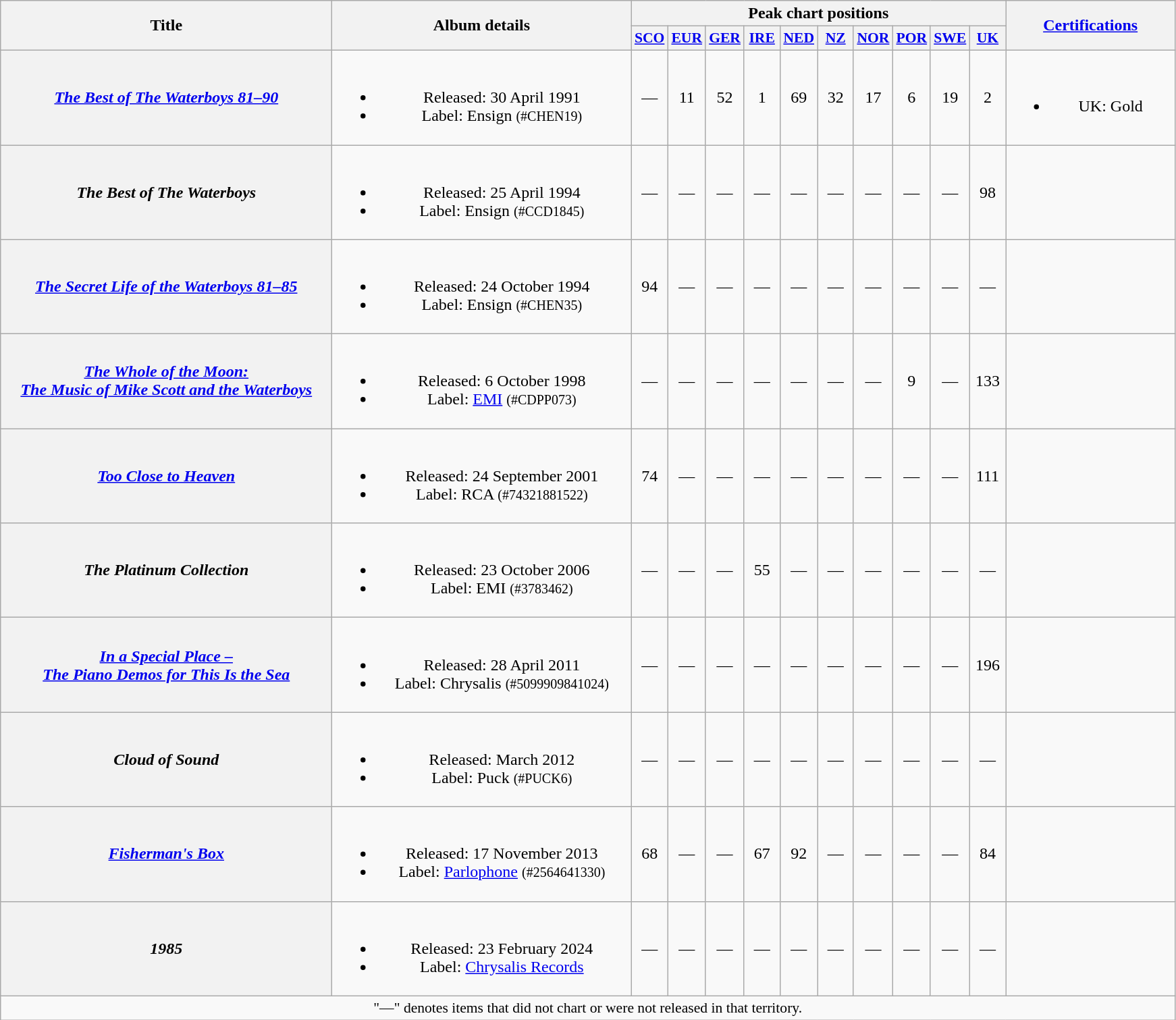<table class="wikitable plainrowheaders" style="text-align:center;">
<tr>
<th scope="col" rowspan="2" style="width:20em;">Title</th>
<th scope="col" rowspan="2" style="width:18em;">Album details</th>
<th scope="col" colspan="10">Peak chart positions</th>
<th scope="col" rowspan="2" style="width:10em;"><a href='#'>Certifications</a></th>
</tr>
<tr>
<th style="width:2em;font-size:90%;"><a href='#'>SCO</a><br></th>
<th style="width:2em;font-size:90%;"><a href='#'>EUR</a><br></th>
<th style="width:2em;font-size:90%;"><a href='#'>GER</a><br></th>
<th style="width:2em;font-size:90%;"><a href='#'>IRE</a><br></th>
<th style="width:2em;font-size:90%;"><a href='#'>NED</a><br></th>
<th style="width:2em;font-size:90%;"><a href='#'>NZ</a><br></th>
<th style="width:2em;font-size:90%;"><a href='#'>NOR</a><br></th>
<th style="width:2em;font-size:90%;"><a href='#'>POR</a><br></th>
<th style="width:2em;font-size:90%;"><a href='#'>SWE</a><br></th>
<th style="width:2em;font-size:90%;"><a href='#'>UK</a><br></th>
</tr>
<tr>
<th scope="row"><em><a href='#'>The Best of The Waterboys 81–90</a></em></th>
<td><br><ul><li>Released: 30 April 1991</li><li>Label: Ensign <small>(#CHEN19)</small></li></ul></td>
<td>—</td>
<td>11</td>
<td>52</td>
<td>1</td>
<td>69</td>
<td>32</td>
<td>17</td>
<td>6</td>
<td>19</td>
<td>2</td>
<td><br><ul><li>UK: Gold</li></ul></td>
</tr>
<tr>
<th scope="row"><em>The Best of The Waterboys</em></th>
<td><br><ul><li>Released: 25 April 1994</li><li>Label: Ensign <small>(#CCD1845)</small></li></ul></td>
<td>—</td>
<td>—</td>
<td>—</td>
<td>—</td>
<td>—</td>
<td>—</td>
<td>—</td>
<td>—</td>
<td>—</td>
<td>98</td>
<td></td>
</tr>
<tr>
<th scope="row"><em><a href='#'>The Secret Life of the Waterboys 81–85</a></em></th>
<td><br><ul><li>Released: 24 October 1994</li><li>Label: Ensign <small>(#CHEN35)</small></li></ul></td>
<td>94</td>
<td>—</td>
<td>—</td>
<td>—</td>
<td>—</td>
<td>—</td>
<td>—</td>
<td>—</td>
<td>—</td>
<td>—</td>
<td></td>
</tr>
<tr>
<th scope="row"><em><a href='#'>The Whole of the Moon:<br>The Music of Mike Scott and the Waterboys</a></em></th>
<td><br><ul><li>Released: 6 October 1998</li><li>Label: <a href='#'>EMI</a> <small>(#CDPP073)</small></li></ul></td>
<td>—</td>
<td>—</td>
<td>—</td>
<td>—</td>
<td>—</td>
<td>—</td>
<td>—</td>
<td>9</td>
<td>—</td>
<td>133</td>
<td></td>
</tr>
<tr>
<th scope="row"><em><a href='#'>Too Close to Heaven</a></em></th>
<td><br><ul><li>Released: 24 September 2001</li><li>Label: RCA <small>(#74321881522)</small></li></ul></td>
<td>74</td>
<td>—</td>
<td>—</td>
<td>—</td>
<td>—</td>
<td>—</td>
<td>—</td>
<td>—</td>
<td>—</td>
<td>111</td>
<td></td>
</tr>
<tr>
<th scope="row"><em>The Platinum Collection</em></th>
<td><br><ul><li>Released: 23 October 2006</li><li>Label: EMI <small>(#3783462)</small></li></ul></td>
<td>—</td>
<td>—</td>
<td>—</td>
<td>55</td>
<td>—</td>
<td>—</td>
<td>—</td>
<td>—</td>
<td>—</td>
<td>—</td>
<td></td>
</tr>
<tr>
<th scope="row"><em><a href='#'>In a Special Place –<br>The Piano Demos for This Is the Sea</a></em></th>
<td><br><ul><li>Released: 28 April 2011</li><li>Label: Chrysalis <small>(#5099909841024)</small></li></ul></td>
<td>—</td>
<td>—</td>
<td>—</td>
<td>—</td>
<td>—</td>
<td>—</td>
<td>—</td>
<td>—</td>
<td>—</td>
<td>196</td>
<td></td>
</tr>
<tr>
<th scope="row"><em>Cloud of Sound</em></th>
<td><br><ul><li>Released: March 2012</li><li>Label: Puck <small>(#PUCK6)</small></li></ul></td>
<td>—</td>
<td>—</td>
<td>—</td>
<td>—</td>
<td>—</td>
<td>—</td>
<td>—</td>
<td>—</td>
<td>—</td>
<td>—</td>
<td></td>
</tr>
<tr>
<th scope="row"><em><a href='#'>Fisherman's Box</a></em></th>
<td><br><ul><li>Released: 17 November 2013</li><li>Label: <a href='#'>Parlophone</a> <small>(#2564641330)</small></li></ul></td>
<td>68</td>
<td>—</td>
<td>—</td>
<td>67</td>
<td>92</td>
<td>—</td>
<td>—</td>
<td>—</td>
<td>—</td>
<td>84</td>
<td></td>
</tr>
<tr>
<th scope="row"><em>1985</em></th>
<td><br><ul><li>Released: 23 February 2024</li><li>Label: <a href='#'>Chrysalis Records</a></li></ul></td>
<td>—</td>
<td>—</td>
<td>—</td>
<td>—</td>
<td>—</td>
<td>—</td>
<td>—</td>
<td>—</td>
<td>—</td>
<td>—</td>
<td></td>
</tr>
<tr>
<td align="center" colspan="15" style="font-size:90%">"—" denotes items that did not chart or were not released in that territory.</td>
</tr>
</table>
